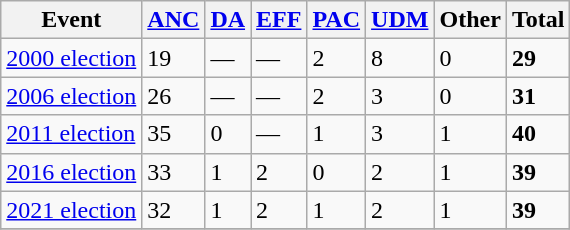<table class="wikitable">
<tr>
<th>Event</th>
<th><a href='#'>ANC</a></th>
<th><a href='#'>DA</a></th>
<th><a href='#'>EFF</a></th>
<th><a href='#'>PAC</a></th>
<th><a href='#'>UDM</a></th>
<th>Other</th>
<th>Total</th>
</tr>
<tr>
<td><a href='#'>2000 election</a></td>
<td>19</td>
<td>—</td>
<td>—</td>
<td>2</td>
<td>8</td>
<td>0</td>
<td><strong>29</strong></td>
</tr>
<tr>
<td><a href='#'>2006 election</a></td>
<td>26</td>
<td>—</td>
<td>—</td>
<td>2</td>
<td>3</td>
<td>0</td>
<td><strong>31</strong></td>
</tr>
<tr>
<td><a href='#'>2011 election</a></td>
<td>35</td>
<td>0</td>
<td>—</td>
<td>1</td>
<td>3</td>
<td>1</td>
<td><strong>40</strong></td>
</tr>
<tr>
<td><a href='#'>2016 election</a></td>
<td>33</td>
<td>1</td>
<td>2</td>
<td>0</td>
<td>2</td>
<td>1</td>
<td><strong>39</strong></td>
</tr>
<tr>
<td><a href='#'>2021 election</a></td>
<td>32</td>
<td>1</td>
<td>2</td>
<td>1</td>
<td>2</td>
<td>1</td>
<td><strong>39</strong></td>
</tr>
<tr>
</tr>
</table>
